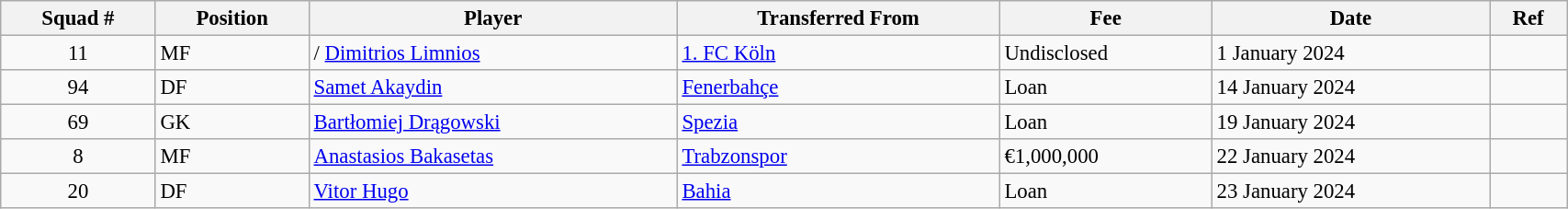<table class="wikitable sortable" style="width:90%; text-align:center; font-size:95%; text-align:left;">
<tr>
<th><strong>Squad #</strong></th>
<th><strong>Position</strong></th>
<th><strong>Player</strong></th>
<th><strong>Transferred From</strong></th>
<th><strong>Fee</strong></th>
<th><strong>Date</strong></th>
<th><strong>Ref</strong></th>
</tr>
<tr>
<td align="center">11</td>
<td>MF</td>
<td> /  <a href='#'>Dimitrios Limnios</a></td>
<td> <a href='#'>1. FC Köln</a></td>
<td>Undisclosed</td>
<td>1 January 2024</td>
<td></td>
</tr>
<tr>
<td align="center">94</td>
<td>DF</td>
<td> <a href='#'>Samet Akaydin</a></td>
<td> <a href='#'>Fenerbahçe</a></td>
<td>Loan</td>
<td>14 January 2024</td>
<td></td>
</tr>
<tr>
<td align="center">69</td>
<td>GK</td>
<td> <a href='#'>Bartłomiej Drągowski</a></td>
<td> <a href='#'>Spezia</a></td>
<td>Loan</td>
<td>19 January 2024</td>
<td></td>
</tr>
<tr>
<td align="center">8</td>
<td>MF</td>
<td> <a href='#'>Anastasios Bakasetas</a></td>
<td> <a href='#'>Trabzonspor</a></td>
<td>€1,000,000</td>
<td>22 January 2024</td>
<td></td>
</tr>
<tr>
<td align="center">20</td>
<td>DF</td>
<td> <a href='#'>Vitor Hugo</a></td>
<td> <a href='#'>Bahia</a></td>
<td>Loan</td>
<td>23 January 2024</td>
<td></td>
</tr>
</table>
